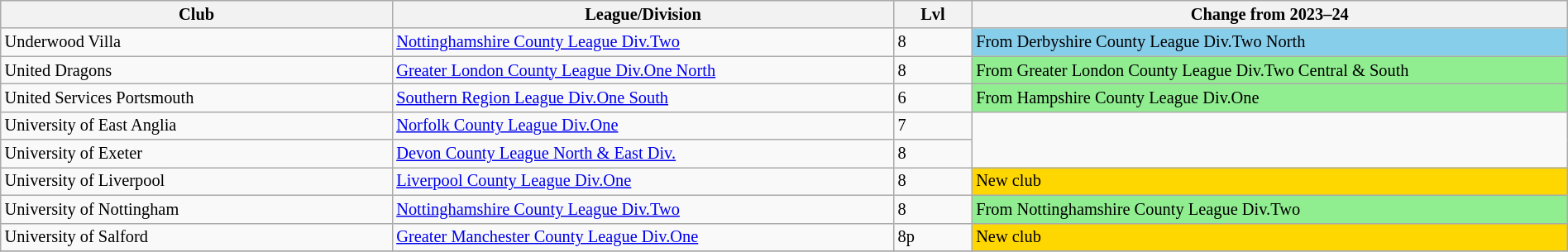<table class="wikitable sortable" width=100% style="font-size:85%">
<tr>
<th width=25%>Club</th>
<th width=32%>League/Division</th>
<th width=5%>Lvl</th>
<th width=38%>Change from 2023–24</th>
</tr>
<tr>
<td>Underwood Villa</td>
<td><a href='#'>Nottinghamshire County League Div.Two</a></td>
<td>8</td>
<td style="background:skyblue">From Derbyshire County League Div.Two North</td>
</tr>
<tr>
<td>United Dragons</td>
<td><a href='#'>Greater London County League Div.One North</a></td>
<td>8</td>
<td style="background:lightgreen">From Greater London County League Div.Two Central & South</td>
</tr>
<tr>
<td>United Services Portsmouth</td>
<td><a href='#'>Southern Region League Div.One South</a></td>
<td>6</td>
<td style="background:lightgreen">From Hampshire County League Div.One</td>
</tr>
<tr>
<td>University of East Anglia</td>
<td><a href='#'>Norfolk County League Div.One</a></td>
<td>7</td>
</tr>
<tr>
<td>University of Exeter</td>
<td><a href='#'>Devon County League North & East Div.</a></td>
<td>8</td>
</tr>
<tr>
<td>University of Liverpool</td>
<td><a href='#'>Liverpool County League Div.One</a></td>
<td>8</td>
<td style="background:gold">New club</td>
</tr>
<tr>
<td>University of Nottingham</td>
<td><a href='#'>Nottinghamshire County League Div.Two</a></td>
<td>8</td>
<td style="background:lightgreen">From Nottinghamshire County League Div.Two</td>
</tr>
<tr>
<td>University of Salford</td>
<td><a href='#'>Greater Manchester County League Div.One</a></td>
<td>8p</td>
<td style="background:gold">New club</td>
</tr>
<tr>
</tr>
</table>
